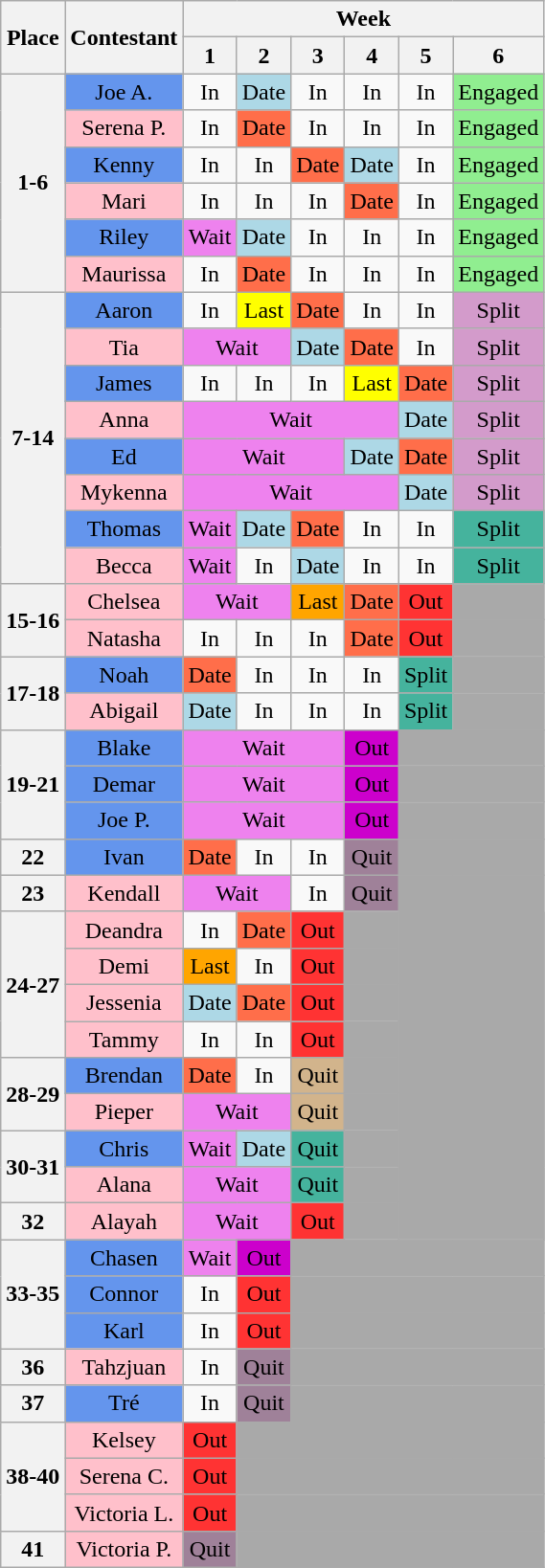<table class="wikitable" style="text-align:center">
<tr>
<th rowspan="2">Place</th>
<th rowspan="2">Contestant</th>
<th colspan="6">Week</th>
</tr>
<tr>
<th>1</th>
<th>2</th>
<th>3</th>
<th>4</th>
<th>5</th>
<th>6</th>
</tr>
<tr>
<th rowspan="6">1-6</th>
<td bgcolor="#6495ED">Joe A.</td>
<td>In</td>
<td bgcolor="#ADD8E6">Date</td>
<td>In</td>
<td>In</td>
<td>In</td>
<td bgcolor="90EE90">Engaged</td>
</tr>
<tr>
<td bgcolor="#FFC0CB">Serena P.</td>
<td>In</td>
<td bgcolor="#FF6E4A">Date</td>
<td>In</td>
<td>In</td>
<td>In</td>
<td bgcolor="90EE90">Engaged</td>
</tr>
<tr>
<td bgcolor="#6495ED">Kenny</td>
<td>In</td>
<td>In</td>
<td bgcolor="#FF6E4A">Date</td>
<td bgcolor="#ADD8E6">Date</td>
<td>In</td>
<td bgcolor="90EE90">Engaged</td>
</tr>
<tr>
<td bgcolor="#FFC0CB">Mari</td>
<td>In</td>
<td>In</td>
<td>In</td>
<td bgcolor="#FF6E4A">Date</td>
<td>In</td>
<td bgcolor="90EE90">Engaged</td>
</tr>
<tr>
<td bgcolor="#6495ED">Riley</td>
<td bgcolor="violet">Wait</td>
<td bgcolor="#ADD8E6">Date</td>
<td>In</td>
<td>In</td>
<td>In</td>
<td bgcolor="90EE90">Engaged</td>
</tr>
<tr>
<td bgcolor="#FFC0CB">Maurissa</td>
<td>In</td>
<td bgcolor="#FF6E4A">Date</td>
<td>In</td>
<td>In</td>
<td>In</td>
<td bgcolor="90EE90">Engaged</td>
</tr>
<tr>
<th rowspan="8">7-14</th>
<td bgcolor="#6495ED">Aaron</td>
<td>In</td>
<td bgcolor="#FFFF00">Last</td>
<td bgcolor="#FF6E4A">Date</td>
<td>In</td>
<td>In</td>
<td bgcolor="D39BCB">Split</td>
</tr>
<tr>
<td bgcolor="#FFC0CB">Tia</td>
<td colspan="2" bgcolor="violet">Wait</td>
<td bgcolor="#ADD8E6">Date</td>
<td bgcolor="#FF6E4A">Date</td>
<td>In</td>
<td bgcolor="D39BCB">Split</td>
</tr>
<tr>
<td bgcolor="#6495ED">James</td>
<td>In</td>
<td>In</td>
<td>In</td>
<td bgcolor="#FFFF00">Last</td>
<td bgcolor="#FF6E4A">Date</td>
<td bgcolor="D39BCB">Split</td>
</tr>
<tr>
<td bgcolor="#FFC0CB">Anna</td>
<td colspan="4" bgcolor="violet">Wait</td>
<td bgcolor="#ADD8E6">Date</td>
<td bgcolor="D39BCB">Split</td>
</tr>
<tr>
<td bgcolor="#6495ED">Ed</td>
<td colspan="3" bgcolor="violet">Wait</td>
<td bgcolor="#ADD8E6">Date</td>
<td bgcolor="#FF6E4A">Date</td>
<td bgcolor="D39BCB">Split</td>
</tr>
<tr>
<td bgcolor="#FFC0CB">Mykenna</td>
<td colspan="4" bgcolor="violet">Wait</td>
<td bgcolor="#ADD8E6">Date</td>
<td bgcolor="D39BCB">Split</td>
</tr>
<tr>
<td bgcolor="#6495ED">Thomas</td>
<td bgcolor="violet">Wait</td>
<td bgcolor="#ADD8E6">Date</td>
<td bgcolor="#FF6E4A">Date</td>
<td>In</td>
<td>In</td>
<td bgcolor=45B39D>Split</td>
</tr>
<tr>
<td bgcolor="#FFC0CB">Becca</td>
<td bgcolor="violet">Wait</td>
<td>In</td>
<td bgcolor="#ADD8E6">Date</td>
<td>In</td>
<td>In</td>
<td bgcolor=45B39D>Split</td>
</tr>
<tr>
<th rowspan="2">15-16</th>
<td bgcolor="#FFC0CB">Chelsea</td>
<td colspan="2" bgcolor="violet">Wait</td>
<td bgcolor="#FFA500">Last</td>
<td bgcolor="#FF6E4A">Date</td>
<td bgcolor="#FF3333">Out</td>
<td colspan="1" bgcolor="#A9A9A9"></td>
</tr>
<tr>
<td bgcolor="#FFC0CB">Natasha</td>
<td>In</td>
<td>In</td>
<td>In</td>
<td bgcolor="#FF6E4A">Date</td>
<td bgcolor="#FF3333">Out</td>
<td colspan="1" bgcolor="#A9A9A9"></td>
</tr>
<tr>
<th rowspan="2">17-18</th>
<td bgcolor="#6495ED">Noah</td>
<td bgcolor="#FF6E4A">Date</td>
<td>In</td>
<td>In</td>
<td>In</td>
<td bgcolor=45B39D>Split</td>
<td colspan="1" bgcolor="#A9A9A9"></td>
</tr>
<tr>
<td bgcolor="#FFC0CB">Abigail</td>
<td bgcolor="#ADD8E6">Date</td>
<td>In</td>
<td>In</td>
<td>In</td>
<td bgcolor=45B39D>Split</td>
<td colspan="1" bgcolor="#A9A9A9"></td>
</tr>
<tr>
<th rowspan="3">19-21</th>
<td bgcolor="#6495ED">Blake</td>
<td colspan="3" bgcolor="violet">Wait</td>
<td bgcolor="#CC00CC">Out</td>
<td colspan="2" bgcolor="#A9A9A9"></td>
</tr>
<tr>
<td bgcolor="#6495ED">Demar</td>
<td colspan="3" bgcolor="violet">Wait</td>
<td bgcolor="#CC00CC">Out</td>
<td colspan="2" bgcolor="#A9A9A9"></td>
</tr>
<tr>
<td bgcolor="#6495ED">Joe P.</td>
<td colspan="3" bgcolor="violet">Wait</td>
<td bgcolor="#CC00CC">Out</td>
<td colspan="2" bgcolor="#A9A9A9"></td>
</tr>
<tr>
<th rowspan="">22</th>
<td bgcolor="#6495ED">Ivan</td>
<td bgcolor="#FF6E4A">Date</td>
<td>In</td>
<td>In</td>
<td bgcolor=#9F8199>Quit</td>
<td colspan="2" bgcolor="#A9A9A9"></td>
</tr>
<tr>
<th rowspan="">23</th>
<td bgcolor="#FFC0CB">Kendall</td>
<td colspan="2" bgcolor="violet">Wait</td>
<td>In</td>
<td bgcolor=#9F8199>Quit</td>
<td colspan="2" rowspan="10" bgcolor="#A9A9A9"></td>
</tr>
<tr>
<th rowspan="4">24-27</th>
<td bgcolor="#FFC0CB">Deandra</td>
<td>In</td>
<td bgcolor="#FF6E4A">Date</td>
<td bgcolor=#FF3333>Out</td>
<td colspan="3" bgcolor="#A9A9A9"></td>
</tr>
<tr>
<td bgcolor="#FFC0CB">Demi</td>
<td bgcolor="#FFA500">Last</td>
<td>In</td>
<td bgcolor=#FF3333>Out</td>
<td colspan="3" bgcolor="#A9A9A9"></td>
</tr>
<tr>
<td bgcolor="#FFC0CB">Jessenia</td>
<td bgcolor="#ADD8E6">Date</td>
<td bgcolor="#FF6E4A">Date</td>
<td bgcolor=#FF3333>Out</td>
<td colspan="3" bgcolor="#A9A9A9"></td>
</tr>
<tr>
<td bgcolor="#FFC0CB">Tammy</td>
<td>In</td>
<td>In</td>
<td bgcolor=#FF3333>Out</td>
<td colspan="3" bgcolor="#A9A9A9"></td>
</tr>
<tr>
<th rowspan="2">28-29</th>
<td bgcolor="#6495ED">Brendan</td>
<td bgcolor= #FF6E4A>Date</td>
<td>In</td>
<td bgcolor="tan">Quit</td>
<td colspan="3" bgcolor="#A9A9A9"></td>
</tr>
<tr>
<td bgcolor="#FFC0CB">Pieper</td>
<td bgcolor= "violet" colspan="2">Wait</td>
<td bgcolor="tan">Quit</td>
<td colspan="3" bgcolor="#A9A9A9"></td>
</tr>
<tr>
<th rowspan="2">30-31</th>
<td bgcolor="#6495ED">Chris</td>
<td bgcolor= "violet">Wait</td>
<td bgcolor= #ADD8E6>Date</td>
<td bgcolor="#45B39D">Quit</td>
<td colspan="3" bgcolor="#A9A9A9"></td>
</tr>
<tr>
<td bgcolor="#FFC0CB">Alana</td>
<td bgcolor= "violet" colspan="2">Wait</td>
<td bgcolor="#45B39D">Quit</td>
<td colspan="3" bgcolor="#A9A9A9"></td>
</tr>
<tr>
<th rowspan=>32</th>
<td bgcolor="#FFC0CB">Alayah</td>
<td colspan="2" bgcolor="violet">Wait</td>
<td bgcolor=#FF3333>Out</td>
<td colspan="3" bgcolor="#A9A9A9"></td>
</tr>
<tr>
<th rowspan="3">33-35</th>
<td bgcolor="#6495ED">Chasen</td>
<td bgcolor="violet">Wait</td>
<td bgcolor="#CC00CC">Out</td>
<td colspan="4" bgcolor="#A9A9A9"></td>
</tr>
<tr>
<td bgcolor="#6495ED">Connor</td>
<td>In</td>
<td bgcolor=#FF3333>Out</td>
<td colspan="4" bgcolor="#A9A9A9"></td>
</tr>
<tr>
<td bgcolor="#6495ED">Karl</td>
<td>In</td>
<td bgcolor=#FF3333>Out</td>
<td colspan="4" bgcolor="#A9A9A9"></td>
</tr>
<tr>
<th rowspan=>36</th>
<td bgcolor="#FFC0CB">Tahzjuan</td>
<td>In</td>
<td bgcolor=#9F8199>Quit</td>
<td colspan="4" bgcolor="#A9A9A9"></td>
</tr>
<tr>
<th rowspan=>37</th>
<td bgcolor="#6495ED">Tré</td>
<td>In</td>
<td bgcolor=#9F8199>Quit</td>
<td colspan="4" bgcolor="#A9A9A9"></td>
</tr>
<tr>
<th rowspan="3">38-40</th>
<td bgcolor="#FFC0CB">Kelsey</td>
<td bgcolor=#FF3333>Out</td>
<td colspan="5" bgcolor="#A9A9A9"></td>
</tr>
<tr>
<td bgcolor="#FFC0CB">Serena C.</td>
<td bgcolor=#FF3333>Out</td>
<td colspan="5" bgcolor="#A9A9A9"></td>
</tr>
<tr>
<td bgcolor="#FFC0CB">Victoria L.</td>
<td bgcolor=#FF3333>Out</td>
<td colspan="5" bgcolor="#A9A9A9"></td>
</tr>
<tr>
<th rowspan=>41</th>
<td bgcolor="#FFC0CB">Victoria P.</td>
<td bgcolor=#9F8199>Quit</td>
<td colspan="5" bgcolor="#A9A9A9"></td>
</tr>
</table>
